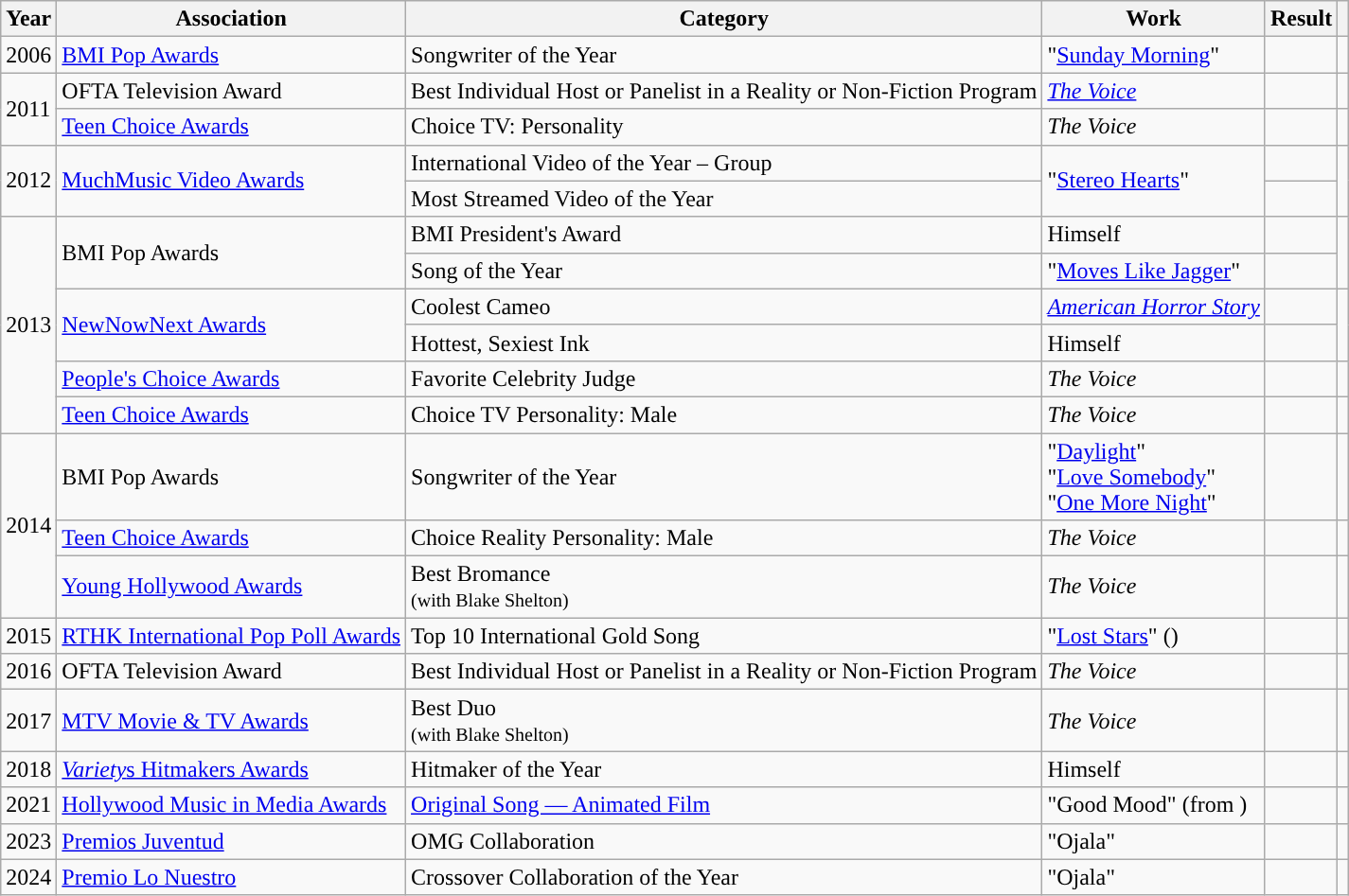<table class="wikitable sortable">
<tr>
<th>Year</th>
<th>Association</th>
<th>Category</th>
<th>Work</th>
<th>Result</th>
<th class="unsortable"></th>
</tr>
<tr>
<td>2006</td>
<td><a href='#'>BMI Pop Awards</a></td>
<td>Songwriter of the Year</td>
<td>"<a href='#'>Sunday Morning</a>"</td>
<td></td>
<td style="text-align:center;"></td>
</tr>
<tr>
<td rowspan="2">2011</td>
<td>OFTA Television Award</td>
<td>Best Individual Host or Panelist in a Reality or Non-Fiction Program <br> </td>
<td><em><a href='#'>The Voice</a></em></td>
<td></td>
<td style="text-align:center;"></td>
</tr>
<tr>
<td><a href='#'>Teen Choice Awards</a></td>
<td>Choice TV: Personality</td>
<td><em>The Voice</em></td>
<td></td>
<td style="text-align:center;"></td>
</tr>
<tr>
<td rowspan="2">2012</td>
<td rowspan="2"><a href='#'>MuchMusic Video Awards</a></td>
<td>International Video of the Year – Group</td>
<td rowspan="2">"<a href='#'>Stereo Hearts</a>" </td>
<td></td>
<td style="text-align:center;" rowspan="2'"></td>
</tr>
<tr>
<td>Most Streamed Video of the Year</td>
<td></td>
</tr>
<tr>
<td rowspan="6">2013</td>
<td rowspan="2">BMI Pop Awards</td>
<td>BMI President's Award</td>
<td>Himself</td>
<td></td>
<td style="text-align:center;" rowspan="2"></td>
</tr>
<tr>
<td>Song of the Year <br> </td>
<td>"<a href='#'>Moves Like Jagger</a>"</td>
<td></td>
</tr>
<tr>
<td rowspan="2"><a href='#'>NewNowNext Awards</a></td>
<td>Coolest Cameo</td>
<td><em><a href='#'>American Horror Story</a></em></td>
<td></td>
<td style="text-align:center;" rowspan="2"><br></td>
</tr>
<tr>
<td>Hottest, Sexiest Ink</td>
<td>Himself</td>
<td></td>
</tr>
<tr>
<td><a href='#'>People's Choice Awards</a></td>
<td>Favorite Celebrity Judge</td>
<td><em>The Voice</em></td>
<td></td>
<td style="text-align:center;"></td>
</tr>
<tr>
<td><a href='#'>Teen Choice Awards</a></td>
<td>Choice TV Personality: Male</td>
<td><em>The Voice</em></td>
<td></td>
<td style="text-align:center;"></td>
</tr>
<tr>
<td rowspan="3">2014</td>
<td>BMI Pop Awards</td>
<td>Songwriter of the Year</td>
<td>"<a href='#'>Daylight</a>"<br>"<a href='#'>Love Somebody</a>"<br>"<a href='#'>One More Night</a>"</td>
<td></td>
<td style="text-align:center;"></td>
</tr>
<tr>
<td><a href='#'>Teen Choice Awards</a></td>
<td>Choice Reality Personality: Male</td>
<td><em>The Voice</em></td>
<td></td>
<td style="text-align:center;"></td>
</tr>
<tr>
<td><a href='#'>Young Hollywood Awards</a></td>
<td>Best Bromance <br><small>(with Blake Shelton) </small></td>
<td><em>The Voice</em></td>
<td></td>
<td style="text-align:center;"></td>
</tr>
<tr>
<td>2015</td>
<td><a href='#'>RTHK International Pop Poll Awards</a></td>
<td>Top 10 International Gold Song</td>
<td>"<a href='#'>Lost Stars</a>" ()</td>
<td></td>
<td style="text-align:center;"></td>
</tr>
<tr>
<td>2016</td>
<td>OFTA Television Award</td>
<td>Best Individual Host or Panelist in a Reality or Non-Fiction Program</td>
<td><em>The Voice</em></td>
<td></td>
<td style="text-align:center;"></td>
</tr>
<tr>
<td>2017</td>
<td><a href='#'>MTV Movie & TV Awards</a></td>
<td>Best Duo <br><small>(with Blake Shelton) </small></td>
<td><em>The Voice</em></td>
<td></td>
<td style="text-align:center;"></td>
</tr>
<tr>
<td>2018</td>
<td><a href='#'><em>Variety</em>s Hitmakers Awards</a></td>
<td>Hitmaker of the Year</td>
<td>Himself</td>
<td></td>
<td style="text-align:center;"></td>
</tr>
<tr>
<td>2021</td>
<td><a href='#'>Hollywood Music in Media Awards</a></td>
<td><a href='#'>Original Song — Animated Film</a> <br> </td>
<td>"Good Mood" (from )</td>
<td></td>
<td style="text-align:center;"></td>
</tr>
<tr>
<td>2023</td>
<td><a href='#'>Premios Juventud</a></td>
<td>OMG Collaboration</td>
<td>"Ojala" </td>
<td></td>
<td style="text-align:center;"><br></td>
</tr>
<tr>
<td>2024</td>
<td><a href='#'>Premio Lo Nuestro</a></td>
<td>Crossover Collaboration of the Year</td>
<td>"Ojala" </td>
<td></td>
<td style="text-align:center;"></td>
</tr>
</table>
